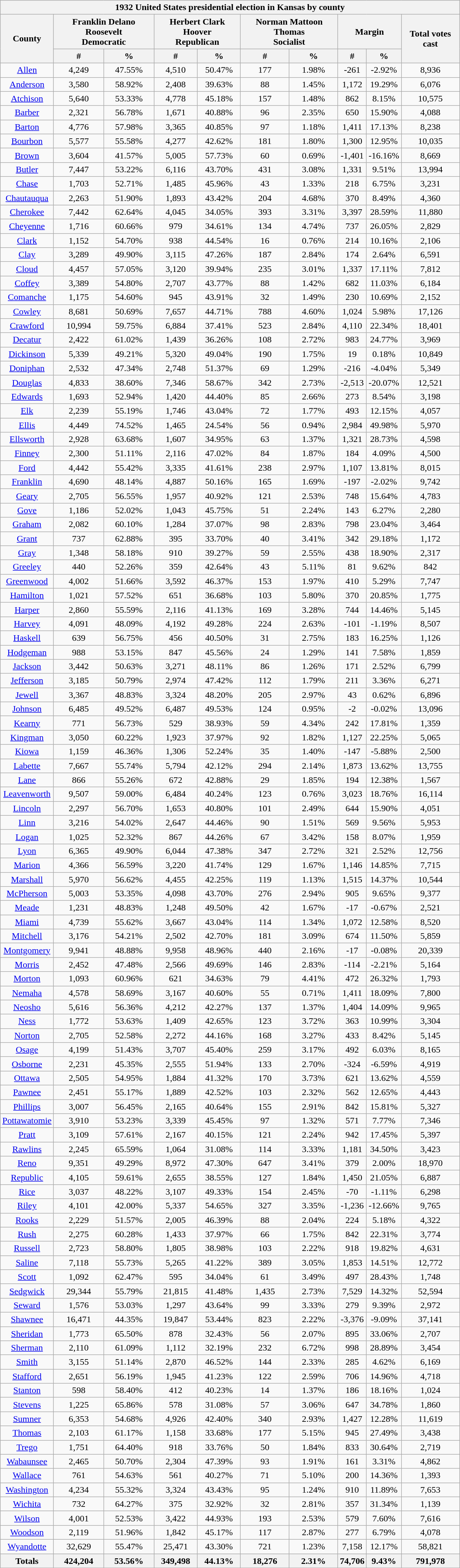<table width="65%" class="wikitable sortable mw-collapsible mw-collapsed" style="text-align:center">
<tr>
<th colspan="10">1932 United States presidential election in Kansas by county</th>
</tr>
<tr>
<th rowspan="2">County</th>
<th style="text-align:center;" colspan="2">Franklin Delano Roosevelt<br>Democratic</th>
<th style="text-align:center;" colspan="2">Herbert Clark Hoover<br>Republican</th>
<th style="text-align:center;" colspan="2">Norman Mattoon Thomas<br>Socialist</th>
<th style="text-align:center;" colspan="2">Margin</th>
<th rowspan="2" style="text-align:center;">Total votes cast</th>
</tr>
<tr>
<th style="text-align:center;" data-sort-type="number">#</th>
<th style="text-align:center;" data-sort-type="number">%</th>
<th style="text-align:center;" data-sort-type="number">#</th>
<th style="text-align:center;" data-sort-type="number">%</th>
<th style="text-align:center;" data-sort-type="number">#</th>
<th style="text-align:center;" data-sort-type="number">%</th>
<th style="text-align:center;" data-sort-type="number">#</th>
<th style="text-align:center;" data-sort-type="number">%</th>
</tr>
<tr style="text-align:center;">
<td><a href='#'>Allen</a></td>
<td>4,249</td>
<td>47.55%</td>
<td>4,510</td>
<td>50.47%</td>
<td>177</td>
<td>1.98%</td>
<td>-261</td>
<td>-2.92%</td>
<td>8,936</td>
</tr>
<tr style="text-align:center;">
<td><a href='#'>Anderson</a></td>
<td>3,580</td>
<td>58.92%</td>
<td>2,408</td>
<td>39.63%</td>
<td>88</td>
<td>1.45%</td>
<td>1,172</td>
<td>19.29%</td>
<td>6,076</td>
</tr>
<tr style="text-align:center;">
<td><a href='#'>Atchison</a></td>
<td>5,640</td>
<td>53.33%</td>
<td>4,778</td>
<td>45.18%</td>
<td>157</td>
<td>1.48%</td>
<td>862</td>
<td>8.15%</td>
<td>10,575</td>
</tr>
<tr style="text-align:center;">
<td><a href='#'>Barber</a></td>
<td>2,321</td>
<td>56.78%</td>
<td>1,671</td>
<td>40.88%</td>
<td>96</td>
<td>2.35%</td>
<td>650</td>
<td>15.90%</td>
<td>4,088</td>
</tr>
<tr style="text-align:center;">
<td><a href='#'>Barton</a></td>
<td>4,776</td>
<td>57.98%</td>
<td>3,365</td>
<td>40.85%</td>
<td>97</td>
<td>1.18%</td>
<td>1,411</td>
<td>17.13%</td>
<td>8,238</td>
</tr>
<tr style="text-align:center;">
<td><a href='#'>Bourbon</a></td>
<td>5,577</td>
<td>55.58%</td>
<td>4,277</td>
<td>42.62%</td>
<td>181</td>
<td>1.80%</td>
<td>1,300</td>
<td>12.95%</td>
<td>10,035</td>
</tr>
<tr style="text-align:center;">
<td><a href='#'>Brown</a></td>
<td>3,604</td>
<td>41.57%</td>
<td>5,005</td>
<td>57.73%</td>
<td>60</td>
<td>0.69%</td>
<td>-1,401</td>
<td>-16.16%</td>
<td>8,669</td>
</tr>
<tr style="text-align:center;">
<td><a href='#'>Butler</a></td>
<td>7,447</td>
<td>53.22%</td>
<td>6,116</td>
<td>43.70%</td>
<td>431</td>
<td>3.08%</td>
<td>1,331</td>
<td>9.51%</td>
<td>13,994</td>
</tr>
<tr style="text-align:center;">
<td><a href='#'>Chase</a></td>
<td>1,703</td>
<td>52.71%</td>
<td>1,485</td>
<td>45.96%</td>
<td>43</td>
<td>1.33%</td>
<td>218</td>
<td>6.75%</td>
<td>3,231</td>
</tr>
<tr style="text-align:center;">
<td><a href='#'>Chautauqua</a></td>
<td>2,263</td>
<td>51.90%</td>
<td>1,893</td>
<td>43.42%</td>
<td>204</td>
<td>4.68%</td>
<td>370</td>
<td>8.49%</td>
<td>4,360</td>
</tr>
<tr style="text-align:center;">
<td><a href='#'>Cherokee</a></td>
<td>7,442</td>
<td>62.64%</td>
<td>4,045</td>
<td>34.05%</td>
<td>393</td>
<td>3.31%</td>
<td>3,397</td>
<td>28.59%</td>
<td>11,880</td>
</tr>
<tr style="text-align:center;">
<td><a href='#'>Cheyenne</a></td>
<td>1,716</td>
<td>60.66%</td>
<td>979</td>
<td>34.61%</td>
<td>134</td>
<td>4.74%</td>
<td>737</td>
<td>26.05%</td>
<td>2,829</td>
</tr>
<tr style="text-align:center;">
<td><a href='#'>Clark</a></td>
<td>1,152</td>
<td>54.70%</td>
<td>938</td>
<td>44.54%</td>
<td>16</td>
<td>0.76%</td>
<td>214</td>
<td>10.16%</td>
<td>2,106</td>
</tr>
<tr style="text-align:center;">
<td><a href='#'>Clay</a></td>
<td>3,289</td>
<td>49.90%</td>
<td>3,115</td>
<td>47.26%</td>
<td>187</td>
<td>2.84%</td>
<td>174</td>
<td>2.64%</td>
<td>6,591</td>
</tr>
<tr style="text-align:center;">
<td><a href='#'>Cloud</a></td>
<td>4,457</td>
<td>57.05%</td>
<td>3,120</td>
<td>39.94%</td>
<td>235</td>
<td>3.01%</td>
<td>1,337</td>
<td>17.11%</td>
<td>7,812</td>
</tr>
<tr style="text-align:center;">
<td><a href='#'>Coffey</a></td>
<td>3,389</td>
<td>54.80%</td>
<td>2,707</td>
<td>43.77%</td>
<td>88</td>
<td>1.42%</td>
<td>682</td>
<td>11.03%</td>
<td>6,184</td>
</tr>
<tr style="text-align:center;">
<td><a href='#'>Comanche</a></td>
<td>1,175</td>
<td>54.60%</td>
<td>945</td>
<td>43.91%</td>
<td>32</td>
<td>1.49%</td>
<td>230</td>
<td>10.69%</td>
<td>2,152</td>
</tr>
<tr style="text-align:center;">
<td><a href='#'>Cowley</a></td>
<td>8,681</td>
<td>50.69%</td>
<td>7,657</td>
<td>44.71%</td>
<td>788</td>
<td>4.60%</td>
<td>1,024</td>
<td>5.98%</td>
<td>17,126</td>
</tr>
<tr style="text-align:center;">
<td><a href='#'>Crawford</a></td>
<td>10,994</td>
<td>59.75%</td>
<td>6,884</td>
<td>37.41%</td>
<td>523</td>
<td>2.84%</td>
<td>4,110</td>
<td>22.34%</td>
<td>18,401</td>
</tr>
<tr style="text-align:center;">
<td><a href='#'>Decatur</a></td>
<td>2,422</td>
<td>61.02%</td>
<td>1,439</td>
<td>36.26%</td>
<td>108</td>
<td>2.72%</td>
<td>983</td>
<td>24.77%</td>
<td>3,969</td>
</tr>
<tr style="text-align:center;">
<td><a href='#'>Dickinson</a></td>
<td>5,339</td>
<td>49.21%</td>
<td>5,320</td>
<td>49.04%</td>
<td>190</td>
<td>1.75%</td>
<td>19</td>
<td>0.18%</td>
<td>10,849</td>
</tr>
<tr style="text-align:center;">
<td><a href='#'>Doniphan</a></td>
<td>2,532</td>
<td>47.34%</td>
<td>2,748</td>
<td>51.37%</td>
<td>69</td>
<td>1.29%</td>
<td>-216</td>
<td>-4.04%</td>
<td>5,349</td>
</tr>
<tr style="text-align:center;">
<td><a href='#'>Douglas</a></td>
<td>4,833</td>
<td>38.60%</td>
<td>7,346</td>
<td>58.67%</td>
<td>342</td>
<td>2.73%</td>
<td>-2,513</td>
<td>-20.07%</td>
<td>12,521</td>
</tr>
<tr style="text-align:center;">
<td><a href='#'>Edwards</a></td>
<td>1,693</td>
<td>52.94%</td>
<td>1,420</td>
<td>44.40%</td>
<td>85</td>
<td>2.66%</td>
<td>273</td>
<td>8.54%</td>
<td>3,198</td>
</tr>
<tr style="text-align:center;">
<td><a href='#'>Elk</a></td>
<td>2,239</td>
<td>55.19%</td>
<td>1,746</td>
<td>43.04%</td>
<td>72</td>
<td>1.77%</td>
<td>493</td>
<td>12.15%</td>
<td>4,057</td>
</tr>
<tr style="text-align:center;">
<td><a href='#'>Ellis</a></td>
<td>4,449</td>
<td>74.52%</td>
<td>1,465</td>
<td>24.54%</td>
<td>56</td>
<td>0.94%</td>
<td>2,984</td>
<td>49.98%</td>
<td>5,970</td>
</tr>
<tr style="text-align:center;">
<td><a href='#'>Ellsworth</a></td>
<td>2,928</td>
<td>63.68%</td>
<td>1,607</td>
<td>34.95%</td>
<td>63</td>
<td>1.37%</td>
<td>1,321</td>
<td>28.73%</td>
<td>4,598</td>
</tr>
<tr style="text-align:center;">
<td><a href='#'>Finney</a></td>
<td>2,300</td>
<td>51.11%</td>
<td>2,116</td>
<td>47.02%</td>
<td>84</td>
<td>1.87%</td>
<td>184</td>
<td>4.09%</td>
<td>4,500</td>
</tr>
<tr style="text-align:center;">
<td><a href='#'>Ford</a></td>
<td>4,442</td>
<td>55.42%</td>
<td>3,335</td>
<td>41.61%</td>
<td>238</td>
<td>2.97%</td>
<td>1,107</td>
<td>13.81%</td>
<td>8,015</td>
</tr>
<tr style="text-align:center;">
<td><a href='#'>Franklin</a></td>
<td>4,690</td>
<td>48.14%</td>
<td>4,887</td>
<td>50.16%</td>
<td>165</td>
<td>1.69%</td>
<td>-197</td>
<td>-2.02%</td>
<td>9,742</td>
</tr>
<tr style="text-align:center;">
<td><a href='#'>Geary</a></td>
<td>2,705</td>
<td>56.55%</td>
<td>1,957</td>
<td>40.92%</td>
<td>121</td>
<td>2.53%</td>
<td>748</td>
<td>15.64%</td>
<td>4,783</td>
</tr>
<tr style="text-align:center;">
<td><a href='#'>Gove</a></td>
<td>1,186</td>
<td>52.02%</td>
<td>1,043</td>
<td>45.75%</td>
<td>51</td>
<td>2.24%</td>
<td>143</td>
<td>6.27%</td>
<td>2,280</td>
</tr>
<tr style="text-align:center;">
<td><a href='#'>Graham</a></td>
<td>2,082</td>
<td>60.10%</td>
<td>1,284</td>
<td>37.07%</td>
<td>98</td>
<td>2.83%</td>
<td>798</td>
<td>23.04%</td>
<td>3,464</td>
</tr>
<tr style="text-align:center;">
<td><a href='#'>Grant</a></td>
<td>737</td>
<td>62.88%</td>
<td>395</td>
<td>33.70%</td>
<td>40</td>
<td>3.41%</td>
<td>342</td>
<td>29.18%</td>
<td>1,172</td>
</tr>
<tr style="text-align:center;">
<td><a href='#'>Gray</a></td>
<td>1,348</td>
<td>58.18%</td>
<td>910</td>
<td>39.27%</td>
<td>59</td>
<td>2.55%</td>
<td>438</td>
<td>18.90%</td>
<td>2,317</td>
</tr>
<tr style="text-align:center;">
<td><a href='#'>Greeley</a></td>
<td>440</td>
<td>52.26%</td>
<td>359</td>
<td>42.64%</td>
<td>43</td>
<td>5.11%</td>
<td>81</td>
<td>9.62%</td>
<td>842</td>
</tr>
<tr style="text-align:center;">
<td><a href='#'>Greenwood</a></td>
<td>4,002</td>
<td>51.66%</td>
<td>3,592</td>
<td>46.37%</td>
<td>153</td>
<td>1.97%</td>
<td>410</td>
<td>5.29%</td>
<td>7,747</td>
</tr>
<tr style="text-align:center;">
<td><a href='#'>Hamilton</a></td>
<td>1,021</td>
<td>57.52%</td>
<td>651</td>
<td>36.68%</td>
<td>103</td>
<td>5.80%</td>
<td>370</td>
<td>20.85%</td>
<td>1,775</td>
</tr>
<tr style="text-align:center;">
<td><a href='#'>Harper</a></td>
<td>2,860</td>
<td>55.59%</td>
<td>2,116</td>
<td>41.13%</td>
<td>169</td>
<td>3.28%</td>
<td>744</td>
<td>14.46%</td>
<td>5,145</td>
</tr>
<tr style="text-align:center;">
<td><a href='#'>Harvey</a></td>
<td>4,091</td>
<td>48.09%</td>
<td>4,192</td>
<td>49.28%</td>
<td>224</td>
<td>2.63%</td>
<td>-101</td>
<td>-1.19%</td>
<td>8,507</td>
</tr>
<tr style="text-align:center;">
<td><a href='#'>Haskell</a></td>
<td>639</td>
<td>56.75%</td>
<td>456</td>
<td>40.50%</td>
<td>31</td>
<td>2.75%</td>
<td>183</td>
<td>16.25%</td>
<td>1,126</td>
</tr>
<tr style="text-align:center;">
<td><a href='#'>Hodgeman</a></td>
<td>988</td>
<td>53.15%</td>
<td>847</td>
<td>45.56%</td>
<td>24</td>
<td>1.29%</td>
<td>141</td>
<td>7.58%</td>
<td>1,859</td>
</tr>
<tr style="text-align:center;">
<td><a href='#'>Jackson</a></td>
<td>3,442</td>
<td>50.63%</td>
<td>3,271</td>
<td>48.11%</td>
<td>86</td>
<td>1.26%</td>
<td>171</td>
<td>2.52%</td>
<td>6,799</td>
</tr>
<tr style="text-align:center;">
<td><a href='#'>Jefferson</a></td>
<td>3,185</td>
<td>50.79%</td>
<td>2,974</td>
<td>47.42%</td>
<td>112</td>
<td>1.79%</td>
<td>211</td>
<td>3.36%</td>
<td>6,271</td>
</tr>
<tr style="text-align:center;">
<td><a href='#'>Jewell</a></td>
<td>3,367</td>
<td>48.83%</td>
<td>3,324</td>
<td>48.20%</td>
<td>205</td>
<td>2.97%</td>
<td>43</td>
<td>0.62%</td>
<td>6,896</td>
</tr>
<tr style="text-align:center;">
<td><a href='#'>Johnson</a></td>
<td>6,485</td>
<td>49.52%</td>
<td>6,487</td>
<td>49.53%</td>
<td>124</td>
<td>0.95%</td>
<td>-2</td>
<td>-0.02%</td>
<td>13,096</td>
</tr>
<tr style="text-align:center;">
<td><a href='#'>Kearny</a></td>
<td>771</td>
<td>56.73%</td>
<td>529</td>
<td>38.93%</td>
<td>59</td>
<td>4.34%</td>
<td>242</td>
<td>17.81%</td>
<td>1,359</td>
</tr>
<tr style="text-align:center;">
<td><a href='#'>Kingman</a></td>
<td>3,050</td>
<td>60.22%</td>
<td>1,923</td>
<td>37.97%</td>
<td>92</td>
<td>1.82%</td>
<td>1,127</td>
<td>22.25%</td>
<td>5,065</td>
</tr>
<tr style="text-align:center;">
<td><a href='#'>Kiowa</a></td>
<td>1,159</td>
<td>46.36%</td>
<td>1,306</td>
<td>52.24%</td>
<td>35</td>
<td>1.40%</td>
<td>-147</td>
<td>-5.88%</td>
<td>2,500</td>
</tr>
<tr style="text-align:center;">
<td><a href='#'>Labette</a></td>
<td>7,667</td>
<td>55.74%</td>
<td>5,794</td>
<td>42.12%</td>
<td>294</td>
<td>2.14%</td>
<td>1,873</td>
<td>13.62%</td>
<td>13,755</td>
</tr>
<tr style="text-align:center;">
<td><a href='#'>Lane</a></td>
<td>866</td>
<td>55.26%</td>
<td>672</td>
<td>42.88%</td>
<td>29</td>
<td>1.85%</td>
<td>194</td>
<td>12.38%</td>
<td>1,567</td>
</tr>
<tr style="text-align:center;">
<td><a href='#'>Leavenworth</a></td>
<td>9,507</td>
<td>59.00%</td>
<td>6,484</td>
<td>40.24%</td>
<td>123</td>
<td>0.76%</td>
<td>3,023</td>
<td>18.76%</td>
<td>16,114</td>
</tr>
<tr style="text-align:center;">
<td><a href='#'>Lincoln</a></td>
<td>2,297</td>
<td>56.70%</td>
<td>1,653</td>
<td>40.80%</td>
<td>101</td>
<td>2.49%</td>
<td>644</td>
<td>15.90%</td>
<td>4,051</td>
</tr>
<tr style="text-align:center;">
<td><a href='#'>Linn</a></td>
<td>3,216</td>
<td>54.02%</td>
<td>2,647</td>
<td>44.46%</td>
<td>90</td>
<td>1.51%</td>
<td>569</td>
<td>9.56%</td>
<td>5,953</td>
</tr>
<tr style="text-align:center;">
<td><a href='#'>Logan</a></td>
<td>1,025</td>
<td>52.32%</td>
<td>867</td>
<td>44.26%</td>
<td>67</td>
<td>3.42%</td>
<td>158</td>
<td>8.07%</td>
<td>1,959</td>
</tr>
<tr style="text-align:center;">
<td><a href='#'>Lyon</a></td>
<td>6,365</td>
<td>49.90%</td>
<td>6,044</td>
<td>47.38%</td>
<td>347</td>
<td>2.72%</td>
<td>321</td>
<td>2.52%</td>
<td>12,756</td>
</tr>
<tr style="text-align:center;">
<td><a href='#'>Marion</a></td>
<td>4,366</td>
<td>56.59%</td>
<td>3,220</td>
<td>41.74%</td>
<td>129</td>
<td>1.67%</td>
<td>1,146</td>
<td>14.85%</td>
<td>7,715</td>
</tr>
<tr style="text-align:center;">
<td><a href='#'>Marshall</a></td>
<td>5,970</td>
<td>56.62%</td>
<td>4,455</td>
<td>42.25%</td>
<td>119</td>
<td>1.13%</td>
<td>1,515</td>
<td>14.37%</td>
<td>10,544</td>
</tr>
<tr style="text-align:center;">
<td><a href='#'>McPherson</a></td>
<td>5,003</td>
<td>53.35%</td>
<td>4,098</td>
<td>43.70%</td>
<td>276</td>
<td>2.94%</td>
<td>905</td>
<td>9.65%</td>
<td>9,377</td>
</tr>
<tr style="text-align:center;">
<td><a href='#'>Meade</a></td>
<td>1,231</td>
<td>48.83%</td>
<td>1,248</td>
<td>49.50%</td>
<td>42</td>
<td>1.67%</td>
<td>-17</td>
<td>-0.67%</td>
<td>2,521</td>
</tr>
<tr style="text-align:center;">
<td><a href='#'>Miami</a></td>
<td>4,739</td>
<td>55.62%</td>
<td>3,667</td>
<td>43.04%</td>
<td>114</td>
<td>1.34%</td>
<td>1,072</td>
<td>12.58%</td>
<td>8,520</td>
</tr>
<tr style="text-align:center;">
<td><a href='#'>Mitchell</a></td>
<td>3,176</td>
<td>54.21%</td>
<td>2,502</td>
<td>42.70%</td>
<td>181</td>
<td>3.09%</td>
<td>674</td>
<td>11.50%</td>
<td>5,859</td>
</tr>
<tr style="text-align:center;">
<td><a href='#'>Montgomery</a></td>
<td>9,941</td>
<td>48.88%</td>
<td>9,958</td>
<td>48.96%</td>
<td>440</td>
<td>2.16%</td>
<td>-17</td>
<td>-0.08%</td>
<td>20,339</td>
</tr>
<tr style="text-align:center;">
<td><a href='#'>Morris</a></td>
<td>2,452</td>
<td>47.48%</td>
<td>2,566</td>
<td>49.69%</td>
<td>146</td>
<td>2.83%</td>
<td>-114</td>
<td>-2.21%</td>
<td>5,164</td>
</tr>
<tr style="text-align:center;">
<td><a href='#'>Morton</a></td>
<td>1,093</td>
<td>60.96%</td>
<td>621</td>
<td>34.63%</td>
<td>79</td>
<td>4.41%</td>
<td>472</td>
<td>26.32%</td>
<td>1,793</td>
</tr>
<tr style="text-align:center;">
<td><a href='#'>Nemaha</a></td>
<td>4,578</td>
<td>58.69%</td>
<td>3,167</td>
<td>40.60%</td>
<td>55</td>
<td>0.71%</td>
<td>1,411</td>
<td>18.09%</td>
<td>7,800</td>
</tr>
<tr style="text-align:center;">
<td><a href='#'>Neosho</a></td>
<td>5,616</td>
<td>56.36%</td>
<td>4,212</td>
<td>42.27%</td>
<td>137</td>
<td>1.37%</td>
<td>1,404</td>
<td>14.09%</td>
<td>9,965</td>
</tr>
<tr style="text-align:center;">
<td><a href='#'>Ness</a></td>
<td>1,772</td>
<td>53.63%</td>
<td>1,409</td>
<td>42.65%</td>
<td>123</td>
<td>3.72%</td>
<td>363</td>
<td>10.99%</td>
<td>3,304</td>
</tr>
<tr style="text-align:center;">
<td><a href='#'>Norton</a></td>
<td>2,705</td>
<td>52.58%</td>
<td>2,272</td>
<td>44.16%</td>
<td>168</td>
<td>3.27%</td>
<td>433</td>
<td>8.42%</td>
<td>5,145</td>
</tr>
<tr style="text-align:center;">
<td><a href='#'>Osage</a></td>
<td>4,199</td>
<td>51.43%</td>
<td>3,707</td>
<td>45.40%</td>
<td>259</td>
<td>3.17%</td>
<td>492</td>
<td>6.03%</td>
<td>8,165</td>
</tr>
<tr style="text-align:center;">
<td><a href='#'>Osborne</a></td>
<td>2,231</td>
<td>45.35%</td>
<td>2,555</td>
<td>51.94%</td>
<td>133</td>
<td>2.70%</td>
<td>-324</td>
<td>-6.59%</td>
<td>4,919</td>
</tr>
<tr style="text-align:center;">
<td><a href='#'>Ottawa</a></td>
<td>2,505</td>
<td>54.95%</td>
<td>1,884</td>
<td>41.32%</td>
<td>170</td>
<td>3.73%</td>
<td>621</td>
<td>13.62%</td>
<td>4,559</td>
</tr>
<tr style="text-align:center;">
<td><a href='#'>Pawnee</a></td>
<td>2,451</td>
<td>55.17%</td>
<td>1,889</td>
<td>42.52%</td>
<td>103</td>
<td>2.32%</td>
<td>562</td>
<td>12.65%</td>
<td>4,443</td>
</tr>
<tr style="text-align:center;">
<td><a href='#'>Phillips</a></td>
<td>3,007</td>
<td>56.45%</td>
<td>2,165</td>
<td>40.64%</td>
<td>155</td>
<td>2.91%</td>
<td>842</td>
<td>15.81%</td>
<td>5,327</td>
</tr>
<tr style="text-align:center;">
<td><a href='#'>Pottawatomie</a></td>
<td>3,910</td>
<td>53.23%</td>
<td>3,339</td>
<td>45.45%</td>
<td>97</td>
<td>1.32%</td>
<td>571</td>
<td>7.77%</td>
<td>7,346</td>
</tr>
<tr style="text-align:center;">
<td><a href='#'>Pratt</a></td>
<td>3,109</td>
<td>57.61%</td>
<td>2,167</td>
<td>40.15%</td>
<td>121</td>
<td>2.24%</td>
<td>942</td>
<td>17.45%</td>
<td>5,397</td>
</tr>
<tr style="text-align:center;">
<td><a href='#'>Rawlins</a></td>
<td>2,245</td>
<td>65.59%</td>
<td>1,064</td>
<td>31.08%</td>
<td>114</td>
<td>3.33%</td>
<td>1,181</td>
<td>34.50%</td>
<td>3,423</td>
</tr>
<tr style="text-align:center;">
<td><a href='#'>Reno</a></td>
<td>9,351</td>
<td>49.29%</td>
<td>8,972</td>
<td>47.30%</td>
<td>647</td>
<td>3.41%</td>
<td>379</td>
<td>2.00%</td>
<td>18,970</td>
</tr>
<tr style="text-align:center;">
<td><a href='#'>Republic</a></td>
<td>4,105</td>
<td>59.61%</td>
<td>2,655</td>
<td>38.55%</td>
<td>127</td>
<td>1.84%</td>
<td>1,450</td>
<td>21.05%</td>
<td>6,887</td>
</tr>
<tr style="text-align:center;">
<td><a href='#'>Rice</a></td>
<td>3,037</td>
<td>48.22%</td>
<td>3,107</td>
<td>49.33%</td>
<td>154</td>
<td>2.45%</td>
<td>-70</td>
<td>-1.11%</td>
<td>6,298</td>
</tr>
<tr style="text-align:center;">
<td><a href='#'>Riley</a></td>
<td>4,101</td>
<td>42.00%</td>
<td>5,337</td>
<td>54.65%</td>
<td>327</td>
<td>3.35%</td>
<td>-1,236</td>
<td>-12.66%</td>
<td>9,765</td>
</tr>
<tr style="text-align:center;">
<td><a href='#'>Rooks</a></td>
<td>2,229</td>
<td>51.57%</td>
<td>2,005</td>
<td>46.39%</td>
<td>88</td>
<td>2.04%</td>
<td>224</td>
<td>5.18%</td>
<td>4,322</td>
</tr>
<tr style="text-align:center;">
<td><a href='#'>Rush</a></td>
<td>2,275</td>
<td>60.28%</td>
<td>1,433</td>
<td>37.97%</td>
<td>66</td>
<td>1.75%</td>
<td>842</td>
<td>22.31%</td>
<td>3,774</td>
</tr>
<tr style="text-align:center;">
<td><a href='#'>Russell</a></td>
<td>2,723</td>
<td>58.80%</td>
<td>1,805</td>
<td>38.98%</td>
<td>103</td>
<td>2.22%</td>
<td>918</td>
<td>19.82%</td>
<td>4,631</td>
</tr>
<tr style="text-align:center;">
<td><a href='#'>Saline</a></td>
<td>7,118</td>
<td>55.73%</td>
<td>5,265</td>
<td>41.22%</td>
<td>389</td>
<td>3.05%</td>
<td>1,853</td>
<td>14.51%</td>
<td>12,772</td>
</tr>
<tr style="text-align:center;">
<td><a href='#'>Scott</a></td>
<td>1,092</td>
<td>62.47%</td>
<td>595</td>
<td>34.04%</td>
<td>61</td>
<td>3.49%</td>
<td>497</td>
<td>28.43%</td>
<td>1,748</td>
</tr>
<tr style="text-align:center;">
<td><a href='#'>Sedgwick</a></td>
<td>29,344</td>
<td>55.79%</td>
<td>21,815</td>
<td>41.48%</td>
<td>1,435</td>
<td>2.73%</td>
<td>7,529</td>
<td>14.32%</td>
<td>52,594</td>
</tr>
<tr style="text-align:center;">
<td><a href='#'>Seward</a></td>
<td>1,576</td>
<td>53.03%</td>
<td>1,297</td>
<td>43.64%</td>
<td>99</td>
<td>3.33%</td>
<td>279</td>
<td>9.39%</td>
<td>2,972</td>
</tr>
<tr style="text-align:center;">
<td><a href='#'>Shawnee</a></td>
<td>16,471</td>
<td>44.35%</td>
<td>19,847</td>
<td>53.44%</td>
<td>823</td>
<td>2.22%</td>
<td>-3,376</td>
<td>-9.09%</td>
<td>37,141</td>
</tr>
<tr style="text-align:center;">
<td><a href='#'>Sheridan</a></td>
<td>1,773</td>
<td>65.50%</td>
<td>878</td>
<td>32.43%</td>
<td>56</td>
<td>2.07%</td>
<td>895</td>
<td>33.06%</td>
<td>2,707</td>
</tr>
<tr style="text-align:center;">
<td><a href='#'>Sherman</a></td>
<td>2,110</td>
<td>61.09%</td>
<td>1,112</td>
<td>32.19%</td>
<td>232</td>
<td>6.72%</td>
<td>998</td>
<td>28.89%</td>
<td>3,454</td>
</tr>
<tr style="text-align:center;">
<td><a href='#'>Smith</a></td>
<td>3,155</td>
<td>51.14%</td>
<td>2,870</td>
<td>46.52%</td>
<td>144</td>
<td>2.33%</td>
<td>285</td>
<td>4.62%</td>
<td>6,169</td>
</tr>
<tr style="text-align:center;">
<td><a href='#'>Stafford</a></td>
<td>2,651</td>
<td>56.19%</td>
<td>1,945</td>
<td>41.23%</td>
<td>122</td>
<td>2.59%</td>
<td>706</td>
<td>14.96%</td>
<td>4,718</td>
</tr>
<tr style="text-align:center;">
<td><a href='#'>Stanton</a></td>
<td>598</td>
<td>58.40%</td>
<td>412</td>
<td>40.23%</td>
<td>14</td>
<td>1.37%</td>
<td>186</td>
<td>18.16%</td>
<td>1,024</td>
</tr>
<tr style="text-align:center;">
<td><a href='#'>Stevens</a></td>
<td>1,225</td>
<td>65.86%</td>
<td>578</td>
<td>31.08%</td>
<td>57</td>
<td>3.06%</td>
<td>647</td>
<td>34.78%</td>
<td>1,860</td>
</tr>
<tr style="text-align:center;">
<td><a href='#'>Sumner</a></td>
<td>6,353</td>
<td>54.68%</td>
<td>4,926</td>
<td>42.40%</td>
<td>340</td>
<td>2.93%</td>
<td>1,427</td>
<td>12.28%</td>
<td>11,619</td>
</tr>
<tr style="text-align:center;">
<td><a href='#'>Thomas</a></td>
<td>2,103</td>
<td>61.17%</td>
<td>1,158</td>
<td>33.68%</td>
<td>177</td>
<td>5.15%</td>
<td>945</td>
<td>27.49%</td>
<td>3,438</td>
</tr>
<tr style="text-align:center;">
<td><a href='#'>Trego</a></td>
<td>1,751</td>
<td>64.40%</td>
<td>918</td>
<td>33.76%</td>
<td>50</td>
<td>1.84%</td>
<td>833</td>
<td>30.64%</td>
<td>2,719</td>
</tr>
<tr style="text-align:center;">
<td><a href='#'>Wabaunsee</a></td>
<td>2,465</td>
<td>50.70%</td>
<td>2,304</td>
<td>47.39%</td>
<td>93</td>
<td>1.91%</td>
<td>161</td>
<td>3.31%</td>
<td>4,862</td>
</tr>
<tr style="text-align:center;">
<td><a href='#'>Wallace</a></td>
<td>761</td>
<td>54.63%</td>
<td>561</td>
<td>40.27%</td>
<td>71</td>
<td>5.10%</td>
<td>200</td>
<td>14.36%</td>
<td>1,393</td>
</tr>
<tr style="text-align:center;">
<td><a href='#'>Washington</a></td>
<td>4,234</td>
<td>55.32%</td>
<td>3,324</td>
<td>43.43%</td>
<td>95</td>
<td>1.24%</td>
<td>910</td>
<td>11.89%</td>
<td>7,653</td>
</tr>
<tr style="text-align:center;">
<td><a href='#'>Wichita</a></td>
<td>732</td>
<td>64.27%</td>
<td>375</td>
<td>32.92%</td>
<td>32</td>
<td>2.81%</td>
<td>357</td>
<td>31.34%</td>
<td>1,139</td>
</tr>
<tr style="text-align:center;">
<td><a href='#'>Wilson</a></td>
<td>4,001</td>
<td>52.53%</td>
<td>3,422</td>
<td>44.93%</td>
<td>193</td>
<td>2.53%</td>
<td>579</td>
<td>7.60%</td>
<td>7,616</td>
</tr>
<tr style="text-align:center;">
<td><a href='#'>Woodson</a></td>
<td>2,119</td>
<td>51.96%</td>
<td>1,842</td>
<td>45.17%</td>
<td>117</td>
<td>2.87%</td>
<td>277</td>
<td>6.79%</td>
<td>4,078</td>
</tr>
<tr style="text-align:center;">
<td><a href='#'>Wyandotte</a></td>
<td>32,629</td>
<td>55.47%</td>
<td>25,471</td>
<td>43.30%</td>
<td>721</td>
<td>1.23%</td>
<td>7,158</td>
<td>12.17%</td>
<td>58,821</td>
</tr>
<tr style="text-align:center;">
<th>Totals</th>
<th>424,204</th>
<th>53.56%</th>
<th>349,498</th>
<th>44.13%</th>
<th>18,276</th>
<th>2.31%</th>
<th>74,706</th>
<th>9.43%</th>
<th>791,978</th>
</tr>
</table>
